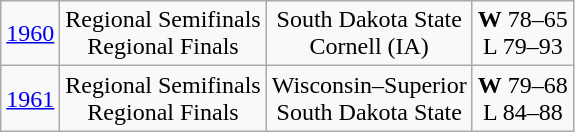<table class="wikitable">
<tr align="center">
<td><a href='#'>1960</a></td>
<td>Regional Semifinals<br>Regional Finals</td>
<td>South Dakota State<br>Cornell (IA)</td>
<td><strong>W</strong> 78–65<br>L 79–93</td>
</tr>
<tr align="center">
<td><a href='#'>1961</a></td>
<td>Regional Semifinals<br>Regional Finals</td>
<td>Wisconsin–Superior<br>South Dakota State</td>
<td><strong>W</strong> 79–68<br>L 84–88</td>
</tr>
</table>
